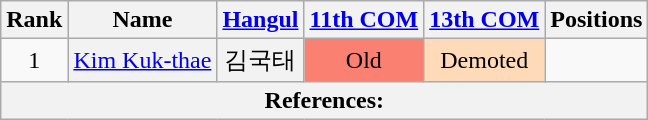<table class="wikitable sortable">
<tr>
<th>Rank</th>
<th>Name</th>
<th class="unsortable"><a href='#'>Hangul</a></th>
<th><a href='#'>11th COM</a></th>
<th><a href='#'>13th COM</a></th>
<th>Positions</th>
</tr>
<tr>
<td align="center">1</td>
<th align="center" scope="row" style="font-weight:normal;"><a href='#'>Kim Kuk-thae</a></th>
<th align="center" scope="row" style="font-weight:normal;">김국태</th>
<td style="background: Salmon" align="center">Old</td>
<td style="background: PeachPuff" align="center">Demoted</td>
<td></td>
</tr>
<tr>
<th colspan="6" unsortable><strong>References:</strong><br></th>
</tr>
</table>
